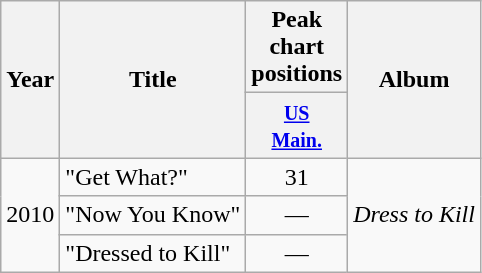<table class="wikitable">
<tr>
<th rowspan="2">Year</th>
<th rowspan="2">Title</th>
<th colspan="1">Peak chart positions</th>
<th rowspan="2">Album</th>
</tr>
<tr>
<th style="width:40px;"><small><a href='#'>US<br>Main.</a></small></th>
</tr>
<tr>
<td align="center" rowspan="3">2010</td>
<td>"Get What?"</td>
<td style="text-align:center;">31</td>
<td rowspan="3"><em>Dress to Kill</em></td>
</tr>
<tr>
<td>"Now You Know"</td>
<td style="text-align:center;">—</td>
</tr>
<tr>
<td>"Dressed to Kill"</td>
<td style="text-align:center;">—</td>
</tr>
</table>
